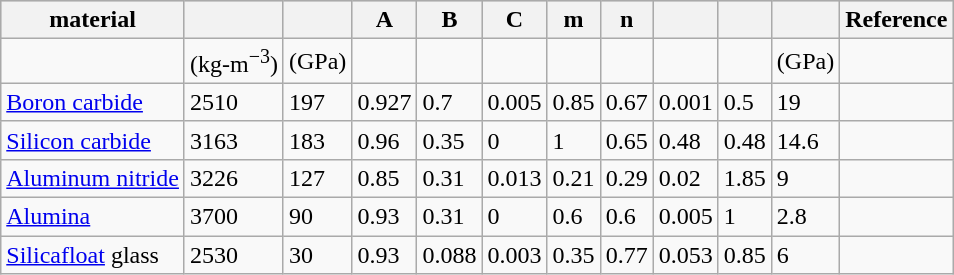<table class="wikitable sortable" border="1" style="border-collapse: collapse">
<tr bgcolor="#cccccc">
<th>material</th>
<th></th>
<th></th>
<th>A</th>
<th>B</th>
<th>C</th>
<th>m</th>
<th>n</th>
<th></th>
<th></th>
<th></th>
<th>Reference</th>
</tr>
<tr>
<td></td>
<td>(kg-m<sup>−3</sup>)</td>
<td>(GPa)</td>
<td></td>
<td></td>
<td></td>
<td></td>
<td></td>
<td></td>
<td></td>
<td>(GPa)</td>
<td></td>
</tr>
<tr>
<td><a href='#'>Boron carbide</a></td>
<td>2510</td>
<td>197</td>
<td>0.927</td>
<td>0.7</td>
<td>0.005</td>
<td>0.85</td>
<td>0.67</td>
<td>0.001</td>
<td>0.5</td>
<td>19</td>
<td></td>
</tr>
<tr>
<td><a href='#'>Silicon carbide</a></td>
<td>3163</td>
<td>183</td>
<td>0.96</td>
<td>0.35</td>
<td>0</td>
<td>1</td>
<td>0.65</td>
<td>0.48</td>
<td>0.48</td>
<td>14.6</td>
<td></td>
</tr>
<tr>
<td><a href='#'>Aluminum nitride</a></td>
<td>3226</td>
<td>127</td>
<td>0.85</td>
<td>0.31</td>
<td>0.013</td>
<td>0.21</td>
<td>0.29</td>
<td>0.02</td>
<td>1.85</td>
<td>9</td>
<td></td>
</tr>
<tr>
<td><a href='#'>Alumina</a></td>
<td>3700</td>
<td>90</td>
<td>0.93</td>
<td>0.31</td>
<td>0</td>
<td>0.6</td>
<td>0.6</td>
<td>0.005</td>
<td>1</td>
<td>2.8</td>
<td></td>
</tr>
<tr>
<td><a href='#'>Silicafloat</a> glass</td>
<td>2530</td>
<td>30</td>
<td>0.93</td>
<td>0.088</td>
<td>0.003</td>
<td>0.35</td>
<td>0.77</td>
<td>0.053</td>
<td>0.85</td>
<td>6</td>
<td></td>
</tr>
</table>
